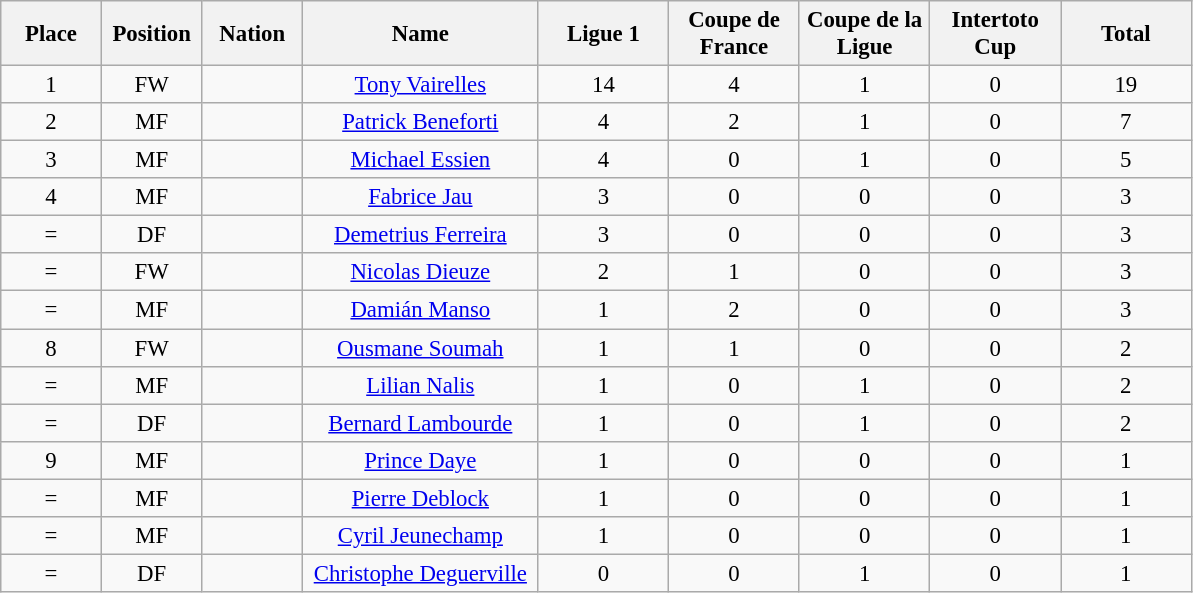<table class="wikitable" style="font-size: 95%; text-align: center;">
<tr>
<th width=60>Place</th>
<th width=60>Position</th>
<th width=60>Nation</th>
<th width=150>Name</th>
<th width=80>Ligue 1</th>
<th width=80>Coupe de France</th>
<th width=80>Coupe de la Ligue</th>
<th width=80>Intertoto Cup</th>
<th width=80><strong>Total</strong></th>
</tr>
<tr>
<td>1</td>
<td>FW</td>
<td></td>
<td><a href='#'>Tony Vairelles</a></td>
<td>14</td>
<td>4</td>
<td>1</td>
<td>0</td>
<td>19</td>
</tr>
<tr>
<td>2</td>
<td>MF</td>
<td></td>
<td><a href='#'>Patrick Beneforti</a></td>
<td>4</td>
<td>2</td>
<td>1</td>
<td>0</td>
<td>7</td>
</tr>
<tr>
<td>3</td>
<td>MF</td>
<td></td>
<td><a href='#'>Michael Essien</a></td>
<td>4</td>
<td>0</td>
<td>1</td>
<td>0</td>
<td>5</td>
</tr>
<tr>
<td>4</td>
<td>MF</td>
<td></td>
<td><a href='#'>Fabrice Jau</a></td>
<td>3</td>
<td>0</td>
<td>0</td>
<td>0</td>
<td>3</td>
</tr>
<tr>
<td>=</td>
<td>DF</td>
<td></td>
<td><a href='#'>Demetrius Ferreira</a></td>
<td>3</td>
<td>0</td>
<td>0</td>
<td>0</td>
<td>3</td>
</tr>
<tr>
<td>=</td>
<td>FW</td>
<td></td>
<td><a href='#'>Nicolas Dieuze</a></td>
<td>2</td>
<td>1</td>
<td>0</td>
<td>0</td>
<td>3</td>
</tr>
<tr>
<td>=</td>
<td>MF</td>
<td></td>
<td><a href='#'>Damián Manso</a></td>
<td>1</td>
<td>2</td>
<td>0</td>
<td>0</td>
<td>3</td>
</tr>
<tr>
<td>8</td>
<td>FW</td>
<td></td>
<td><a href='#'>Ousmane Soumah</a></td>
<td>1</td>
<td>1</td>
<td>0</td>
<td>0</td>
<td>2</td>
</tr>
<tr>
<td>=</td>
<td>MF</td>
<td></td>
<td><a href='#'>Lilian Nalis</a></td>
<td>1</td>
<td>0</td>
<td>1</td>
<td>0</td>
<td>2</td>
</tr>
<tr>
<td>=</td>
<td>DF</td>
<td></td>
<td><a href='#'>Bernard Lambourde</a></td>
<td>1</td>
<td>0</td>
<td>1</td>
<td>0</td>
<td>2</td>
</tr>
<tr>
<td>9</td>
<td>MF</td>
<td></td>
<td><a href='#'>Prince Daye</a></td>
<td>1</td>
<td>0</td>
<td>0</td>
<td>0</td>
<td>1</td>
</tr>
<tr>
<td>=</td>
<td>MF</td>
<td></td>
<td><a href='#'>Pierre Deblock</a></td>
<td>1</td>
<td>0</td>
<td>0</td>
<td>0</td>
<td>1</td>
</tr>
<tr>
<td>=</td>
<td>MF</td>
<td></td>
<td><a href='#'>Cyril Jeunechamp</a></td>
<td>1</td>
<td>0</td>
<td>0</td>
<td>0</td>
<td>1</td>
</tr>
<tr>
<td>=</td>
<td>DF</td>
<td></td>
<td><a href='#'>Christophe Deguerville</a></td>
<td>0</td>
<td>0</td>
<td>1</td>
<td>0</td>
<td>1</td>
</tr>
</table>
